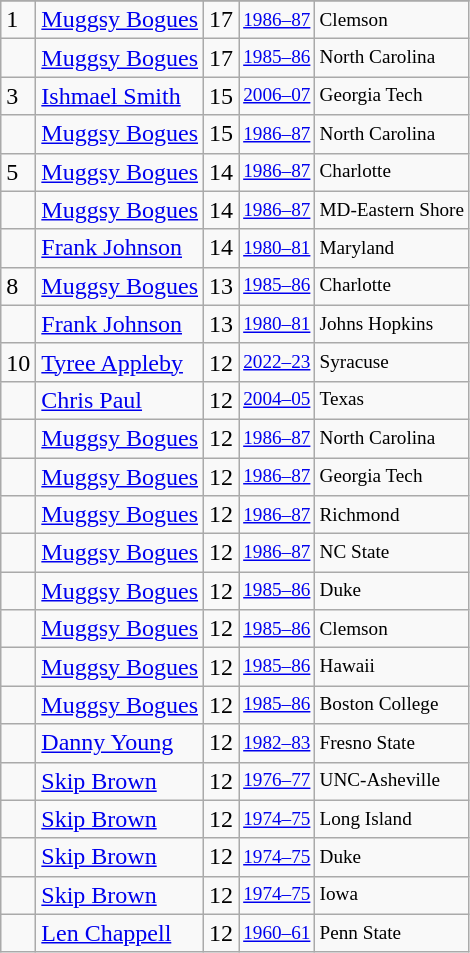<table class="wikitable">
<tr>
</tr>
<tr>
<td>1</td>
<td><a href='#'>Muggsy Bogues</a></td>
<td>17</td>
<td style="font-size:80%;"><a href='#'>1986–87</a></td>
<td style="font-size:80%;">Clemson</td>
</tr>
<tr>
<td></td>
<td><a href='#'>Muggsy Bogues</a></td>
<td>17</td>
<td style="font-size:80%;"><a href='#'>1985–86</a></td>
<td style="font-size:80%;">North Carolina</td>
</tr>
<tr>
<td>3</td>
<td><a href='#'>Ishmael Smith</a></td>
<td>15</td>
<td style="font-size:80%;"><a href='#'>2006–07</a></td>
<td style="font-size:80%;">Georgia Tech</td>
</tr>
<tr>
<td></td>
<td><a href='#'>Muggsy Bogues</a></td>
<td>15</td>
<td style="font-size:80%;"><a href='#'>1986–87</a></td>
<td style="font-size:80%;">North Carolina</td>
</tr>
<tr>
<td>5</td>
<td><a href='#'>Muggsy Bogues</a></td>
<td>14</td>
<td style="font-size:80%;"><a href='#'>1986–87</a></td>
<td style="font-size:80%;">Charlotte</td>
</tr>
<tr>
<td></td>
<td><a href='#'>Muggsy Bogues</a></td>
<td>14</td>
<td style="font-size:80%;"><a href='#'>1986–87</a></td>
<td style="font-size:80%;">MD-Eastern Shore</td>
</tr>
<tr>
<td></td>
<td><a href='#'>Frank Johnson</a></td>
<td>14</td>
<td style="font-size:80%;"><a href='#'>1980–81</a></td>
<td style="font-size:80%;">Maryland</td>
</tr>
<tr>
<td>8</td>
<td><a href='#'>Muggsy Bogues</a></td>
<td>13</td>
<td style="font-size:80%;"><a href='#'>1985–86</a></td>
<td style="font-size:80%;">Charlotte</td>
</tr>
<tr>
<td></td>
<td><a href='#'>Frank Johnson</a></td>
<td>13</td>
<td style="font-size:80%;"><a href='#'>1980–81</a></td>
<td style="font-size:80%;">Johns Hopkins</td>
</tr>
<tr>
<td>10</td>
<td><a href='#'>Tyree Appleby</a></td>
<td>12</td>
<td style="font-size:80%;"><a href='#'>2022–23</a></td>
<td style="font-size:80%;">Syracuse</td>
</tr>
<tr>
<td></td>
<td><a href='#'>Chris Paul</a></td>
<td>12</td>
<td style="font-size:80%;"><a href='#'>2004–05</a></td>
<td style="font-size:80%;">Texas</td>
</tr>
<tr>
<td></td>
<td><a href='#'>Muggsy Bogues</a></td>
<td>12</td>
<td style="font-size:80%;"><a href='#'>1986–87</a></td>
<td style="font-size:80%;">North Carolina</td>
</tr>
<tr>
<td></td>
<td><a href='#'>Muggsy Bogues</a></td>
<td>12</td>
<td style="font-size:80%;"><a href='#'>1986–87</a></td>
<td style="font-size:80%;">Georgia Tech</td>
</tr>
<tr>
<td></td>
<td><a href='#'>Muggsy Bogues</a></td>
<td>12</td>
<td style="font-size:80%;"><a href='#'>1986–87</a></td>
<td style="font-size:80%;">Richmond</td>
</tr>
<tr>
<td></td>
<td><a href='#'>Muggsy Bogues</a></td>
<td>12</td>
<td style="font-size:80%;"><a href='#'>1986–87</a></td>
<td style="font-size:80%;">NC State</td>
</tr>
<tr>
<td></td>
<td><a href='#'>Muggsy Bogues</a></td>
<td>12</td>
<td style="font-size:80%;"><a href='#'>1985–86</a></td>
<td style="font-size:80%;">Duke</td>
</tr>
<tr>
<td></td>
<td><a href='#'>Muggsy Bogues</a></td>
<td>12</td>
<td style="font-size:80%;"><a href='#'>1985–86</a></td>
<td style="font-size:80%;">Clemson</td>
</tr>
<tr>
<td></td>
<td><a href='#'>Muggsy Bogues</a></td>
<td>12</td>
<td style="font-size:80%;"><a href='#'>1985–86</a></td>
<td style="font-size:80%;">Hawaii</td>
</tr>
<tr>
<td></td>
<td><a href='#'>Muggsy Bogues</a></td>
<td>12</td>
<td style="font-size:80%;"><a href='#'>1985–86</a></td>
<td style="font-size:80%;">Boston College</td>
</tr>
<tr>
<td></td>
<td><a href='#'>Danny Young</a></td>
<td>12</td>
<td style="font-size:80%;"><a href='#'>1982–83</a></td>
<td style="font-size:80%;">Fresno State</td>
</tr>
<tr>
<td></td>
<td><a href='#'>Skip Brown</a></td>
<td>12</td>
<td style="font-size:80%;"><a href='#'>1976–77</a></td>
<td style="font-size:80%;">UNC-Asheville</td>
</tr>
<tr>
<td></td>
<td><a href='#'>Skip Brown</a></td>
<td>12</td>
<td style="font-size:80%;"><a href='#'>1974–75</a></td>
<td style="font-size:80%;">Long Island</td>
</tr>
<tr>
<td></td>
<td><a href='#'>Skip Brown</a></td>
<td>12</td>
<td style="font-size:80%;"><a href='#'>1974–75</a></td>
<td style="font-size:80%;">Duke</td>
</tr>
<tr>
<td></td>
<td><a href='#'>Skip Brown</a></td>
<td>12</td>
<td style="font-size:80%;"><a href='#'>1974–75</a></td>
<td style="font-size:80%;">Iowa</td>
</tr>
<tr>
<td></td>
<td><a href='#'>Len Chappell</a></td>
<td>12</td>
<td style="font-size:80%;"><a href='#'>1960–61</a></td>
<td style="font-size:80%;">Penn State</td>
</tr>
</table>
